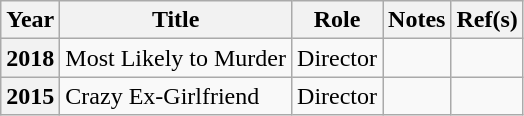<table class="wikitable sortable">
<tr>
<th>Year</th>
<th>Title</th>
<th>Role</th>
<th>Notes</th>
<th><abbr>Ref(s)</abbr></th>
</tr>
<tr>
<th>2018</th>
<td><bdi>Most Likely to Murder</bdi></td>
<td>Director</td>
<td></td>
<td></td>
</tr>
<tr>
<th>2015</th>
<td><bdi>Crazy Ex-Girlfriend</bdi></td>
<td>Director</td>
<td></td>
<td></td>
</tr>
</table>
